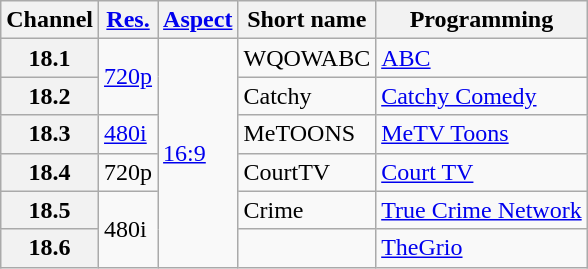<table class="wikitable">
<tr>
<th>Channel</th>
<th><a href='#'>Res.</a></th>
<th><a href='#'>Aspect</a></th>
<th>Short name</th>
<th>Programming</th>
</tr>
<tr>
<th scope = "row">18.1</th>
<td rowspan=2><a href='#'>720p</a></td>
<td rowspan=6><a href='#'>16:9</a></td>
<td>WQOWABC</td>
<td><a href='#'>ABC</a></td>
</tr>
<tr>
<th scope = "row">18.2</th>
<td>Catchy</td>
<td><a href='#'>Catchy Comedy</a></td>
</tr>
<tr>
<th scope = "row">18.3</th>
<td><a href='#'>480i</a></td>
<td>MeTOONS</td>
<td><a href='#'>MeTV Toons</a></td>
</tr>
<tr>
<th scope = "row">18.4</th>
<td>720p</td>
<td>CourtTV</td>
<td><a href='#'>Court TV</a></td>
</tr>
<tr>
<th scope = "row">18.5</th>
<td rowspan=2>480i</td>
<td>Crime</td>
<td><a href='#'>True Crime Network</a></td>
</tr>
<tr>
<th scope = "row">18.6</th>
<td></td>
<td><a href='#'>TheGrio</a></td>
</tr>
</table>
